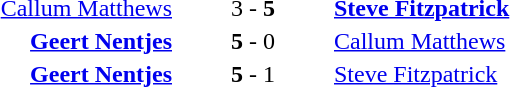<table style="text-align:center">
<tr>
<th width=223></th>
<th width=100></th>
<th width=223></th>
</tr>
<tr>
<td align=right><a href='#'>Callum Matthews</a> </td>
<td>3 - <strong>5</strong></td>
<td align=left> <strong><a href='#'>Steve Fitzpatrick</a></strong></td>
</tr>
<tr>
<td align=right><strong><a href='#'>Geert Nentjes</a></strong> </td>
<td><strong>5</strong> - 0</td>
<td align=left> <a href='#'>Callum Matthews</a></td>
</tr>
<tr>
<td align=right><strong><a href='#'>Geert Nentjes</a></strong> </td>
<td><strong>5</strong> - 1</td>
<td align=left> <a href='#'>Steve Fitzpatrick</a></td>
</tr>
</table>
